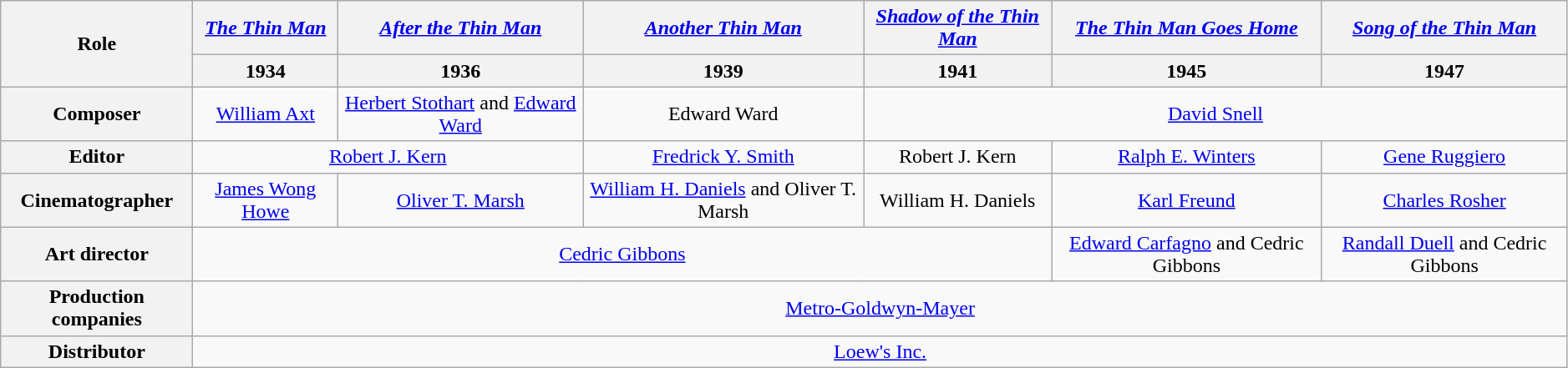<table class="wikitable"  style="text-align:center; width:99%;">
<tr>
<th rowspan="2">Role</th>
<th scope="col" align="center"><em><a href='#'>The Thin Man</a></em></th>
<th scope="col" align="center"><em><a href='#'>After the Thin Man</a></em></th>
<th scope="col" align="center"><em><a href='#'>Another Thin Man</a></em></th>
<th scope="col" align="center"><em><a href='#'>Shadow of the Thin Man</a></em></th>
<th scope="col" align="center"><em><a href='#'>The Thin Man Goes Home</a></em></th>
<th scope="col" align="center"><em><a href='#'>Song of the Thin Man</a></em></th>
</tr>
<tr>
<th>1934</th>
<th>1936</th>
<th>1939</th>
<th>1941</th>
<th>1945</th>
<th>1947</th>
</tr>
<tr>
<th>Composer</th>
<td><a href='#'>William Axt</a></td>
<td><a href='#'>Herbert Stothart</a> and <a href='#'>Edward Ward</a></td>
<td>Edward Ward</td>
<td colspan="3"><a href='#'>David Snell</a></td>
</tr>
<tr>
<th>Editor</th>
<td colspan="2"><a href='#'>Robert J. Kern</a></td>
<td><a href='#'>Fredrick Y. Smith</a></td>
<td>Robert J. Kern</td>
<td><a href='#'>Ralph E. Winters</a></td>
<td><a href='#'>Gene Ruggiero</a></td>
</tr>
<tr>
<th>Cinematographer</th>
<td><a href='#'>James Wong Howe</a></td>
<td><a href='#'>Oliver T. Marsh</a></td>
<td><a href='#'>William H. Daniels</a> and Oliver T. Marsh</td>
<td>William H. Daniels</td>
<td><a href='#'>Karl Freund</a></td>
<td><a href='#'>Charles Rosher</a></td>
</tr>
<tr>
<th>Art director</th>
<td colspan="4"><a href='#'>Cedric Gibbons</a></td>
<td><a href='#'>Edward Carfagno</a> and Cedric Gibbons</td>
<td><a href='#'>Randall Duell</a> and Cedric Gibbons</td>
</tr>
<tr>
<th>Production companies</th>
<td colspan="6"><a href='#'>Metro-Goldwyn-Mayer</a></td>
</tr>
<tr>
<th>Distributor</th>
<td colspan="6"><a href='#'>Loew's Inc.</a></td>
</tr>
</table>
